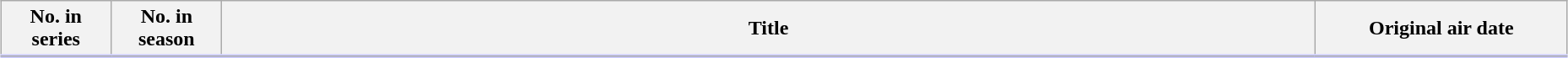<table class="wikitable" style="width:98%; margin:auto; background:#FFF;">
<tr style="border-bottom: 3px solid #CCF;">
<th style="width:5em;">No. in series</th>
<th style="width:5em;">No. in season</th>
<th>Title</th>
<th style="width:12em;">Original air date</th>
</tr>
<tr>
</tr>
</table>
